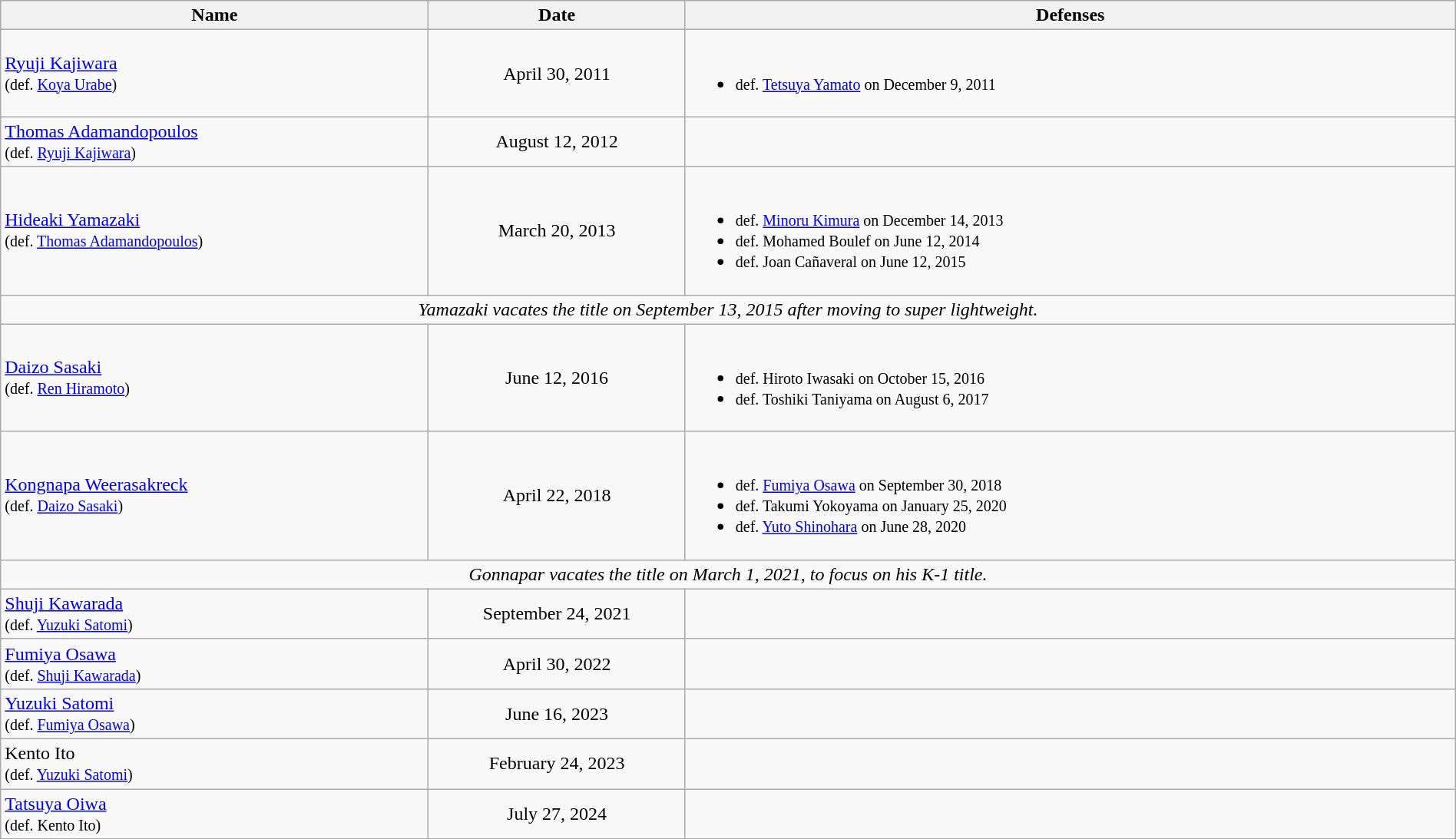<table class="wikitable" width=100%>
<tr>
<th width=25%>Name</th>
<th width=15%>Date</th>
<th width=45%>Defenses</th>
</tr>
<tr>
<td align=left> <a href='#'>Ryuji Kajiwara</a> <br><small>(def. <a href='#'>Koya Urabe</a>)</small></td>
<td align=center>April 30, 2011</td>
<td><br><ul><li><small>def. <a href='#'>Tetsuya Yamato</a> on December 9, 2011</small></li></ul></td>
</tr>
<tr>
<td align=left> <a href='#'>Thomas Adamandopoulos</a> <br><small>(def. <a href='#'>Ryuji Kajiwara</a>)</small></td>
<td align=center>August 12, 2012</td>
<td></td>
</tr>
<tr>
<td align=left> <a href='#'>Hideaki Yamazaki</a> <br><small>(def. <a href='#'>Thomas Adamandopoulos</a>)</small></td>
<td align=center>March 20, 2013</td>
<td><br><ul><li><small>def. <a href='#'>Minoru Kimura</a> on December 14, 2013</small></li><li><small>def. Mohamed Boulef on June 12, 2014</small></li><li><small>def. Joan Cañaveral on June 12, 2015</small></li></ul></td>
</tr>
<tr>
<td colspan=3 align=center><em>Yamazaki vacates the title on September 13, 2015 after moving to super lightweight.</em></td>
</tr>
<tr>
<td align=left> <a href='#'>Daizo Sasaki</a> <br><small>(def. <a href='#'>Ren Hiramoto</a>)</small></td>
<td align=center>June 12, 2016</td>
<td><br><ul><li><small>def. Hiroto Iwasaki on October 15, 2016</small></li><li><small>def. Toshiki Taniyama on August 6, 2017</small></li></ul></td>
</tr>
<tr>
<td align=left> <a href='#'>Kongnapa Weerasakreck</a> <br><small>(def. <a href='#'>Daizo Sasaki</a>)</small></td>
<td align=center>April 22, 2018</td>
<td><br><ul><li><small>def. <a href='#'>Fumiya Osawa</a> on September 30, 2018</small></li><li><small>def. Takumi Yokoyama on January 25, 2020</small></li><li><small>def. <a href='#'>Yuto Shinohara</a> on June 28, 2020</small></li></ul></td>
</tr>
<tr>
<td colspan=3 align=center><em>Gonnapar vacates the title on March 1, 2021, to focus on his K-1 title.</em></td>
</tr>
<tr>
<td align=left> <a href='#'>Shuji Kawarada</a> <br><small>(def. <a href='#'>Yuzuki Satomi</a>)</small></td>
<td align=center>September 24, 2021</td>
<td></td>
</tr>
<tr>
<td align=left> <a href='#'>Fumiya Osawa</a> <br><small>(def. <a href='#'>Shuji Kawarada</a>)</small></td>
<td align=center>April 30, 2022</td>
<td></td>
</tr>
<tr>
<td align=left> <a href='#'>Yuzuki Satomi</a> <br><small>(def. <a href='#'>Fumiya Osawa</a>)</small></td>
<td align=center>June 16, 2023</td>
<td></td>
</tr>
<tr>
<td align=left> Kento Ito <br><small>(def. <a href='#'>Yuzuki Satomi</a>)</small></td>
<td align=center>February 24, 2023</td>
<td></td>
</tr>
<tr>
<td align=left> <a href='#'>Tatsuya Oiwa</a><br><small>(def. Kento Ito)</small></td>
<td align=center>July 27, 2024</td>
<td></td>
</tr>
<tr>
</tr>
</table>
